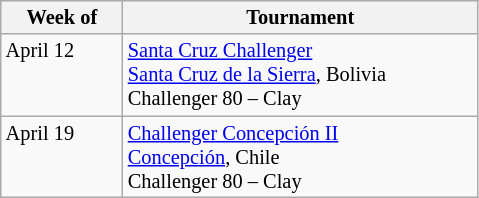<table class=wikitable style=font-size:85%>
<tr>
<th width=75>Week of</th>
<th width=230>Tournament</th>
</tr>
<tr valign=top>
<td>April 12</td>
<td><a href='#'>Santa Cruz Challenger</a><br><a href='#'>Santa Cruz de la Sierra</a>, Bolivia <br> Challenger 80 – Clay</td>
</tr>
<tr valign=top>
<td>April 19</td>
<td><a href='#'>Challenger Concepción II</a><br><a href='#'>Concepción</a>, Chile <br> Challenger 80 – Clay</td>
</tr>
</table>
